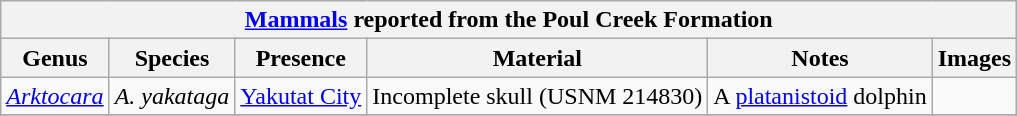<table class="wikitable" align="center">
<tr>
<th colspan="6" align="center"><strong><a href='#'>Mammals</a> reported from the Poul Creek Formation</strong></th>
</tr>
<tr>
<th>Genus</th>
<th>Species</th>
<th>Presence</th>
<th><strong>Material</strong></th>
<th>Notes</th>
<th>Images</th>
</tr>
<tr>
<td><em><a href='#'>Arktocara</a></em></td>
<td><em>A. yakataga</em></td>
<td><a href='#'>Yakutat City</a></td>
<td>Incomplete skull (USNM 214830)</td>
<td>A <a href='#'>platanistoid</a> dolphin</td>
<td></td>
</tr>
<tr>
</tr>
</table>
